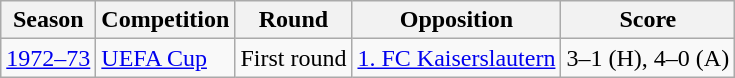<table class="wikitable">
<tr>
<th>Season</th>
<th>Competition</th>
<th>Round</th>
<th>Opposition</th>
<th>Score</th>
</tr>
<tr>
<td rowspan="1"><a href='#'>1972–73</a></td>
<td rowspan="1"><a href='#'>UEFA Cup</a></td>
<td>First round</td>
<td> <a href='#'>1. FC Kaiserslautern</a></td>
<td>3–1 (H), 4–0 (A)</td>
</tr>
</table>
